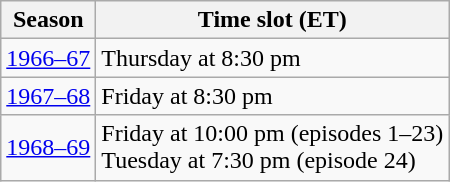<table class="wikitable">
<tr>
<th>Season</th>
<th>Time slot (ET)</th>
</tr>
<tr>
<td><a href='#'>1966–67</a></td>
<td>Thursday at 8:30 pm</td>
</tr>
<tr>
<td><a href='#'>1967–68</a></td>
<td>Friday at 8:30 pm</td>
</tr>
<tr>
<td><a href='#'>1968–69</a></td>
<td>Friday at 10:00 pm (episodes 1–23)<br>Tuesday at 7:30 pm (episode 24)</td>
</tr>
</table>
